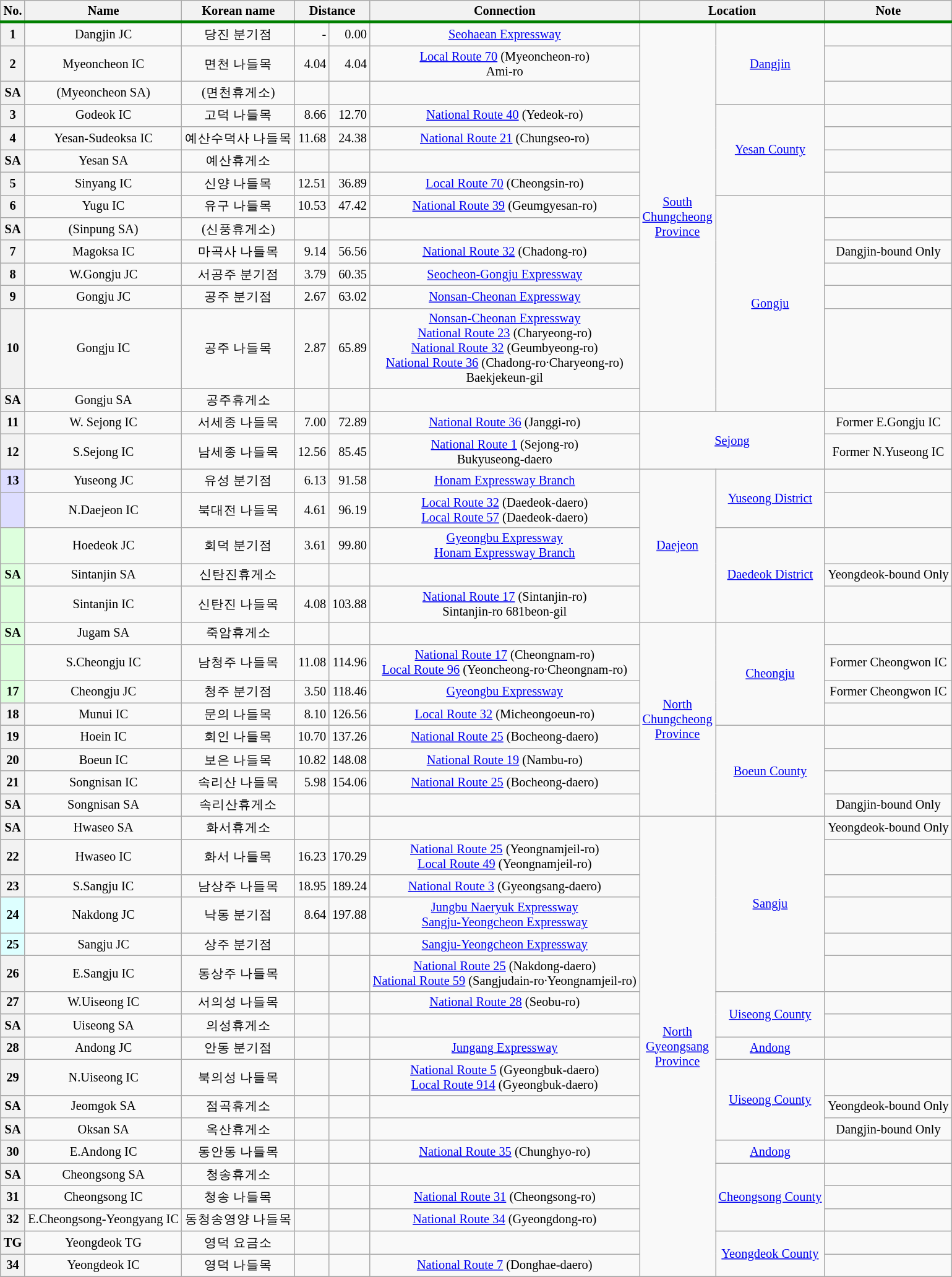<table class="wikitable" style="font-size: 85%; text-align: center;">
<tr style="border-bottom:solid 0.25em green;">
<th>No.</th>
<th>Name</th>
<th>Korean name</th>
<th colspan="2">Distance</th>
<th>Connection</th>
<th colspan="2">Location</th>
<th>Note</th>
</tr>
<tr>
<th>1</th>
<td>Dangjin JC</td>
<td>당진 분기점</td>
<td style="text-align: right;">-</td>
<td style="text-align: right;">0.00</td>
<td><a href='#'>Seohaean Expressway</a></td>
<td style="width:15px" rowspan="14"><a href='#'>South Chungcheong Province</a></td>
<td rowspan="3"><a href='#'>Dangjin</a></td>
<td></td>
</tr>
<tr>
<th>2</th>
<td>Myeoncheon IC</td>
<td>면천 나들목</td>
<td style="text-align: right;">4.04</td>
<td style="text-align: right;">4.04</td>
<td><a href='#'>Local Route 70</a> (Myeoncheon-ro)<br>Ami-ro</td>
<td></td>
</tr>
<tr>
<th>SA</th>
<td>(Myeoncheon SA)</td>
<td>(면천휴게소)</td>
<td></td>
<td></td>
<td></td>
<td></td>
</tr>
<tr>
<th>3</th>
<td>Godeok IC</td>
<td>고덕 나들목</td>
<td style="text-align: right;">8.66</td>
<td style="text-align: right;">12.70</td>
<td><a href='#'>National Route 40</a> (Yedeok-ro)</td>
<td rowspan="4"><a href='#'>Yesan County</a></td>
<td></td>
</tr>
<tr>
<th>4</th>
<td>Yesan-Sudeoksa IC</td>
<td>예산수덕사 나들목</td>
<td style="text-align: right;">11.68</td>
<td style="text-align: right;">24.38</td>
<td><a href='#'>National Route 21</a> (Chungseo-ro)</td>
<td></td>
</tr>
<tr>
<th>SA</th>
<td>Yesan SA</td>
<td>예산휴게소</td>
<td></td>
<td></td>
<td></td>
<td></td>
</tr>
<tr>
<th>5</th>
<td>Sinyang IC</td>
<td>신양 나들목</td>
<td style="text-align: right;">12.51</td>
<td style="text-align: right;">36.89</td>
<td><a href='#'>Local Route 70</a> (Cheongsin-ro)</td>
<td></td>
</tr>
<tr>
<th>6</th>
<td>Yugu IC</td>
<td>유구 나들목</td>
<td style="text-align: right;">10.53</td>
<td style="text-align: right;">47.42</td>
<td><a href='#'>National Route 39</a> (Geumgyesan-ro)</td>
<td rowspan="7"><a href='#'>Gongju</a></td>
<td></td>
</tr>
<tr>
<th>SA</th>
<td>(Sinpung SA)</td>
<td>(신풍휴게소)</td>
<td></td>
<td></td>
<td></td>
<td></td>
</tr>
<tr>
<th>7</th>
<td>Magoksa IC</td>
<td>마곡사 나들목</td>
<td style="text-align: right;">9.14</td>
<td style="text-align: right;">56.56</td>
<td><a href='#'>National Route 32</a> (Chadong-ro)</td>
<td>Dangjin-bound Only</td>
</tr>
<tr>
<th>8</th>
<td>W.Gongju JC</td>
<td>서공주 분기점</td>
<td style="text-align: right;">3.79</td>
<td style="text-align: right;">60.35</td>
<td><a href='#'>Seocheon-Gongju Expressway</a></td>
<td></td>
</tr>
<tr>
<th>9</th>
<td>Gongju JC</td>
<td>공주 분기점</td>
<td style="text-align: right;">2.67</td>
<td style="text-align: right;">63.02</td>
<td><a href='#'>Nonsan-Cheonan Expressway</a></td>
<td></td>
</tr>
<tr>
<th>10</th>
<td>Gongju IC</td>
<td>공주 나들목</td>
<td style="text-align: right;">2.87</td>
<td style="text-align: right;">65.89</td>
<td><a href='#'>Nonsan-Cheonan Expressway</a><br><a href='#'>National Route 23</a> (Charyeong-ro)<br><a href='#'>National Route 32</a> (Geumbyeong-ro)<br><a href='#'>National Route 36</a> (Chadong-ro·Charyeong-ro)<br>Baekjekeun-gil</td>
<td></td>
</tr>
<tr>
<th>SA</th>
<td>Gongju SA</td>
<td>공주휴게소</td>
<td></td>
<td></td>
<td></td>
<td></td>
</tr>
<tr>
<th>11</th>
<td>W. Sejong IC</td>
<td>서세종 나들목</td>
<td style="text-align: right;">7.00</td>
<td style="text-align: right;">72.89</td>
<td><a href='#'>National Route 36</a> (Janggi-ro)</td>
<td colspan="2" rowspan="2"><a href='#'>Sejong</a></td>
<td>Former E.Gongju IC</td>
</tr>
<tr>
<th>12</th>
<td>S.Sejong IC</td>
<td>남세종 나들목</td>
<td style="text-align: right;">12.56</td>
<td style="text-align: right;">85.45</td>
<td><a href='#'>National Route 1</a> (Sejong-ro)<br>Bukyuseong-daero</td>
<td>Former N.Yuseong IC</td>
</tr>
<tr>
<th style="background-color: #ddddff;">13</th>
<td>Yuseong JC</td>
<td>유성 분기점</td>
<td style="text-align: right;">6.13</td>
<td style="text-align: right;">91.58</td>
<td><a href='#'>Honam Expressway Branch</a></td>
<td style="width:15px" rowspan="5"><a href='#'>Daejeon</a></td>
<td rowspan="2"><a href='#'>Yuseong District</a></td>
<td></td>
</tr>
<tr>
<th style="background-color: #ddddff;"></th>
<td>N.Daejeon IC</td>
<td>북대전 나들목</td>
<td style="text-align: right;">4.61</td>
<td style="text-align: right;">96.19</td>
<td><a href='#'>Local Route 32</a> (Daedeok-daero)<br><a href='#'>Local Route 57</a> (Daedeok-daero)</td>
<td></td>
</tr>
<tr>
<th style="background-color: #ddffdd;"></th>
<td>Hoedeok JC</td>
<td>회덕 분기점</td>
<td style="text-align: right;">3.61</td>
<td style="text-align: right;">99.80</td>
<td><a href='#'>Gyeongbu Expressway</a><br><a href='#'>Honam Expressway Branch</a></td>
<td rowspan="3"><a href='#'>Daedeok District</a></td>
<td></td>
</tr>
<tr>
<th style="background-color: #ddffdd;">SA</th>
<td>Sintanjin SA</td>
<td>신탄진휴게소</td>
<td></td>
<td></td>
<td></td>
<td>Yeongdeok-bound Only</td>
</tr>
<tr>
<th style="background-color: #ddffdd;"></th>
<td>Sintanjin IC</td>
<td>신탄진 나들목</td>
<td style="text-align: right;">4.08</td>
<td style="text-align: right;">103.88</td>
<td><a href='#'>National Route 17</a> (Sintanjin-ro)<br>Sintanjin-ro 681beon-gil</td>
<td></td>
</tr>
<tr>
<th style="background-color: #ddffdd;">SA</th>
<td>Jugam SA</td>
<td>죽암휴게소</td>
<td></td>
<td></td>
<td></td>
<td style="width:15px" rowspan="8"><a href='#'>North Chungcheong Province</a></td>
<td rowspan="4"><a href='#'>Cheongju</a></td>
<td></td>
</tr>
<tr>
<th style="background-color: #ddffdd;"></th>
<td>S.Cheongju IC</td>
<td>남청주 나들목</td>
<td style="text-align: right;">11.08</td>
<td style="text-align: right;">114.96</td>
<td><a href='#'>National Route 17</a> (Cheongnam-ro)<br><a href='#'>Local Route 96</a> (Yeoncheong-ro·Cheongnam-ro)</td>
<td>Former Cheongwon IC</td>
</tr>
<tr>
<th style="background-color: #ddffdd;">17</th>
<td>Cheongju JC</td>
<td>청주 분기점</td>
<td style="text-align: right;">3.50</td>
<td style="text-align: right;">118.46</td>
<td><a href='#'>Gyeongbu Expressway</a></td>
<td>Former Cheongwon IC</td>
</tr>
<tr>
<th>18</th>
<td>Munui IC</td>
<td>문의 나들목</td>
<td style="text-align: right;">8.10</td>
<td style="text-align: right;">126.56</td>
<td><a href='#'>Local Route 32</a> (Micheongoeun-ro)</td>
<td></td>
</tr>
<tr>
<th>19</th>
<td>Hoein IC</td>
<td>회인 나들목</td>
<td style="text-align: right;">10.70</td>
<td style="text-align: right;">137.26</td>
<td><a href='#'>National Route 25</a> (Bocheong-daero)</td>
<td rowspan="4"><a href='#'>Boeun County</a></td>
<td></td>
</tr>
<tr>
<th>20</th>
<td>Boeun IC</td>
<td>보은 나들목</td>
<td style="text-align: right;">10.82</td>
<td style="text-align: right;">148.08</td>
<td><a href='#'>National Route 19</a> (Nambu-ro)</td>
<td></td>
</tr>
<tr>
<th>21</th>
<td>Songnisan IC</td>
<td>속리산 나들목</td>
<td style="text-align: right;">5.98</td>
<td style="text-align: right;">154.06</td>
<td><a href='#'>National Route 25</a> (Bocheong-daero)</td>
<td></td>
</tr>
<tr>
<th>SA</th>
<td>Songnisan SA</td>
<td>속리산휴게소</td>
<td></td>
<td></td>
<td></td>
<td>Dangjin-bound Only</td>
</tr>
<tr>
<th>SA</th>
<td>Hwaseo SA</td>
<td>화서휴게소</td>
<td></td>
<td></td>
<td></td>
<td style="width:15px" rowspan="18"><a href='#'>North Gyeongsang Province</a></td>
<td rowspan="6"><a href='#'>Sangju</a></td>
<td>Yeongdeok-bound Only</td>
</tr>
<tr>
<th>22</th>
<td>Hwaseo IC</td>
<td>화서 나들목</td>
<td style="text-align: right;">16.23</td>
<td style="text-align: right;">170.29</td>
<td><a href='#'>National Route 25</a> (Yeongnamjeil-ro)<br><a href='#'>Local Route 49</a> (Yeongnamjeil-ro)</td>
<td></td>
</tr>
<tr>
<th>23</th>
<td>S.Sangju IC</td>
<td>남상주 나들목</td>
<td style="text-align: right;">18.95</td>
<td style="text-align: right;">189.24</td>
<td><a href='#'>National Route 3</a> (Gyeongsang-daero)</td>
<td></td>
</tr>
<tr>
<th style="background-color: #ddffff;">24</th>
<td>Nakdong JC</td>
<td>낙동 분기점</td>
<td style="text-align: right;">8.64</td>
<td style="text-align: right;">197.88</td>
<td><a href='#'>Jungbu Naeryuk Expressway</a><br><a href='#'>Sangju-Yeongcheon Expressway</a></td>
<td></td>
</tr>
<tr>
<th style="background-color: #ddffff;">25</th>
<td>Sangju JC</td>
<td>상주 분기점</td>
<td></td>
<td></td>
<td><a href='#'>Sangju-Yeongcheon Expressway</a></td>
<td></td>
</tr>
<tr>
<th>26</th>
<td>E.Sangju IC</td>
<td>동상주 나들목</td>
<td></td>
<td></td>
<td><a href='#'>National Route 25</a> (Nakdong-daero)<br><a href='#'>National Route 59</a> (Sangjudain-ro·Yeongnamjeil-ro)</td>
<td></td>
</tr>
<tr>
<th>27</th>
<td>W.Uiseong IC</td>
<td>서의성 나들목</td>
<td></td>
<td></td>
<td><a href='#'>National Route 28</a> (Seobu-ro)</td>
<td rowspan="2"><a href='#'>Uiseong County</a></td>
<td></td>
</tr>
<tr>
<th>SA</th>
<td>Uiseong SA</td>
<td>의성휴게소</td>
<td></td>
<td></td>
<td></td>
<td></td>
</tr>
<tr>
<th>28</th>
<td>Andong JC</td>
<td>안동 분기점</td>
<td></td>
<td></td>
<td><a href='#'>Jungang Expressway</a></td>
<td><a href='#'>Andong</a></td>
<td></td>
</tr>
<tr>
<th>29</th>
<td>N.Uiseong IC</td>
<td>북의성 나들목</td>
<td></td>
<td></td>
<td><a href='#'>National Route 5</a> (Gyeongbuk-daero)<br><a href='#'>Local Route 914</a> (Gyeongbuk-daero)</td>
<td rowspan="3"><a href='#'>Uiseong County</a></td>
<td></td>
</tr>
<tr>
<th>SA</th>
<td>Jeomgok SA</td>
<td>점곡휴게소</td>
<td></td>
<td></td>
<td></td>
<td>Yeongdeok-bound Only</td>
</tr>
<tr>
<th>SA</th>
<td>Oksan SA</td>
<td>옥산휴게소</td>
<td></td>
<td></td>
<td></td>
<td>Dangjin-bound Only</td>
</tr>
<tr>
<th>30</th>
<td>E.Andong IC</td>
<td>동안동 나들목</td>
<td></td>
<td></td>
<td><a href='#'>National Route 35</a> (Chunghyo-ro)</td>
<td><a href='#'>Andong</a></td>
<td></td>
</tr>
<tr>
<th>SA</th>
<td>Cheongsong SA</td>
<td>청송휴게소</td>
<td></td>
<td></td>
<td></td>
<td rowspan="3"><a href='#'>Cheongsong County</a></td>
<td></td>
</tr>
<tr>
<th>31</th>
<td>Cheongsong IC</td>
<td>청송 나들목</td>
<td></td>
<td></td>
<td><a href='#'>National Route 31</a> (Cheongsong-ro)</td>
<td></td>
</tr>
<tr>
<th>32</th>
<td>E.Cheongsong-Yeongyang IC</td>
<td>동청송영양 나들목</td>
<td></td>
<td></td>
<td><a href='#'>National Route 34</a> (Gyeongdong-ro)</td>
<td><br></td>
</tr>
<tr>
<th>TG</th>
<td>Yeongdeok TG</td>
<td>영덕 요금소</td>
<td></td>
<td></td>
<td></td>
<td rowspan="2"><a href='#'>Yeongdeok County</a></td>
<td></td>
</tr>
<tr>
<th>34</th>
<td>Yeongdeok IC</td>
<td>영덕 나들목</td>
<td></td>
<td></td>
<td><a href='#'>National Route 7</a> (Donghae-daero)</td>
<td></td>
</tr>
<tr>
</tr>
</table>
